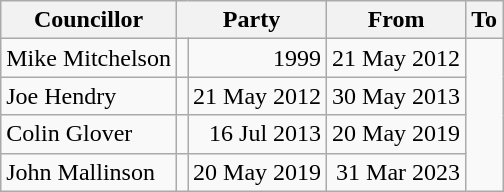<table class=wikitable>
<tr>
<th>Councillor</th>
<th colspan=2>Party</th>
<th>From</th>
<th>To</th>
</tr>
<tr>
<td>Mike Mitchelson</td>
<td></td>
<td align=right>1999</td>
<td align=right>21 May 2012</td>
</tr>
<tr>
<td>Joe Hendry</td>
<td></td>
<td align=right>21 May 2012</td>
<td align=right>30 May 2013</td>
</tr>
<tr>
<td>Colin Glover</td>
<td></td>
<td align=right>16 Jul 2013</td>
<td align=right>20 May 2019</td>
</tr>
<tr>
<td>John Mallinson</td>
<td></td>
<td align=right>20 May 2019</td>
<td align=right>31 Mar 2023</td>
</tr>
</table>
